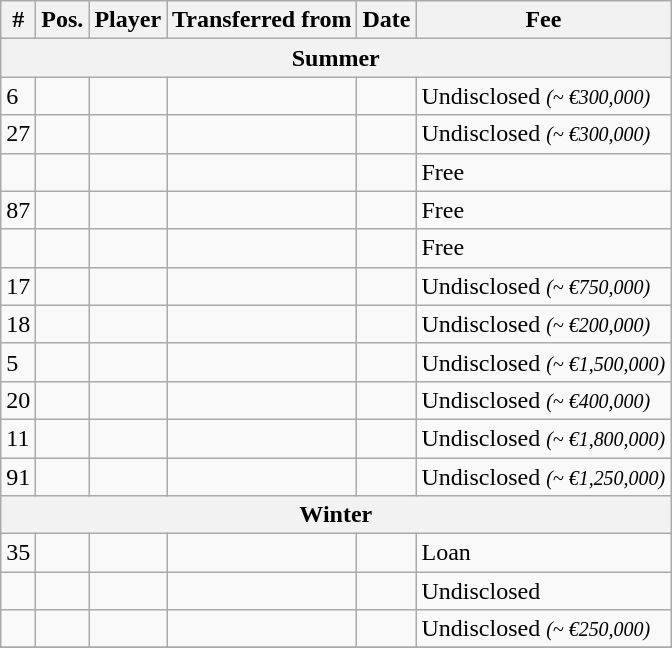<table class="wikitable sortable" text-align:center; font-size:95%; text-align:left;">
<tr>
<th>#</th>
<th>Pos.</th>
<th>Player</th>
<th>Transferred from</th>
<th>Date</th>
<th>Fee</th>
</tr>
<tr>
<th colspan=6 text-align:center;">Summer</th>
</tr>
<tr>
<td>6</td>
<td></td>
<td></td>
<td></td>
<td></td>
<td>Undisclosed <small><em>(~ €300,000)</em></small></td>
</tr>
<tr>
<td>27</td>
<td></td>
<td></td>
<td></td>
<td></td>
<td>Undisclosed <small><em>(~ €300,000)</em></small></td>
</tr>
<tr>
<td></td>
<td></td>
<td></td>
<td></td>
<td></td>
<td>Free </td>
</tr>
<tr>
<td>87</td>
<td></td>
<td></td>
<td></td>
<td></td>
<td>Free </td>
</tr>
<tr>
<td></td>
<td></td>
<td></td>
<td></td>
<td></td>
<td>Free </td>
</tr>
<tr>
<td>17</td>
<td></td>
<td></td>
<td></td>
<td></td>
<td>Undisclosed <small><em>(~ €750,000)</em></small></td>
</tr>
<tr>
<td>18</td>
<td></td>
<td></td>
<td></td>
<td></td>
<td>Undisclosed <small><em>(~ €200,000)</em></small></td>
</tr>
<tr>
<td>5</td>
<td></td>
<td></td>
<td></td>
<td></td>
<td>Undisclosed <small><em>(~ €1,500,000)</em></small> </td>
</tr>
<tr>
<td>20</td>
<td></td>
<td></td>
<td></td>
<td></td>
<td>Undisclosed <small><em>(~ €400,000)</em></small></td>
</tr>
<tr>
<td>11</td>
<td></td>
<td></td>
<td></td>
<td></td>
<td>Undisclosed <small><em>(~ €1,800,000)</em></small></td>
</tr>
<tr>
<td>91</td>
<td></td>
<td></td>
<td></td>
<td></td>
<td>Undisclosed <small><em>(~ €1,250,000)</em></small></td>
</tr>
<tr>
<th colspan=6 text-align:center;">Winter</th>
</tr>
<tr>
<td>35</td>
<td></td>
<td></td>
<td></td>
<td></td>
<td>Loan </td>
</tr>
<tr>
<td></td>
<td></td>
<td></td>
<td></td>
<td></td>
<td>Undisclosed </td>
</tr>
<tr>
<td></td>
<td></td>
<td></td>
<td></td>
<td></td>
<td>Undisclosed <small><em>(~ €250,000)</em></small></td>
</tr>
<tr>
</tr>
</table>
